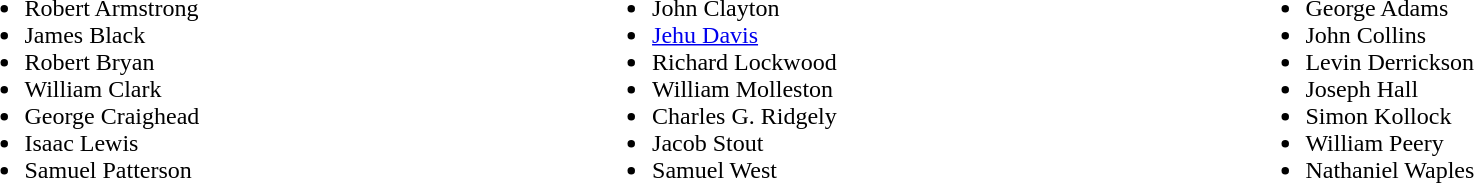<table width=100%>
<tr valign=top>
<td><br><ul><li>Robert Armstrong</li><li>James Black</li><li>Robert Bryan</li><li>William Clark</li><li>George Craighead</li><li>Isaac Lewis</li><li>Samuel Patterson</li></ul></td>
<td><br><ul><li>John Clayton</li><li><a href='#'>Jehu Davis</a></li><li>Richard Lockwood</li><li>William Molleston</li><li>Charles G. Ridgely</li><li>Jacob Stout</li><li>Samuel West</li></ul></td>
<td><br><ul><li>George Adams</li><li>John Collins</li><li>Levin Derrickson</li><li>Joseph Hall</li><li>Simon Kollock</li><li>William Peery</li><li>Nathaniel Waples</li></ul></td>
</tr>
</table>
